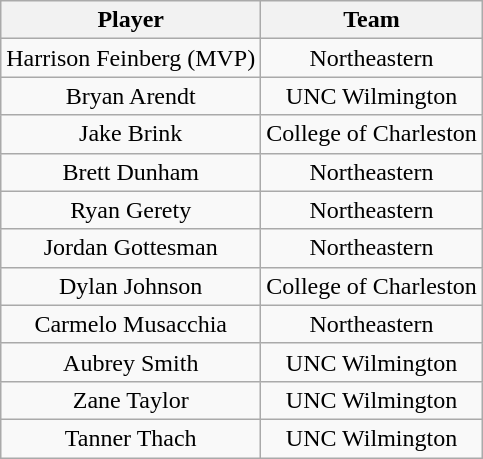<table class="wikitable" style="text-align: center;">
<tr>
<th>Player</th>
<th>Team</th>
</tr>
<tr>
<td>Harrison Feinberg (MVP)</td>
<td>Northeastern</td>
</tr>
<tr>
<td>Bryan Arendt</td>
<td>UNC Wilmington</td>
</tr>
<tr>
<td>Jake Brink</td>
<td>College of Charleston</td>
</tr>
<tr>
<td>Brett Dunham</td>
<td>Northeastern</td>
</tr>
<tr>
<td>Ryan Gerety</td>
<td>Northeastern</td>
</tr>
<tr>
<td>Jordan Gottesman</td>
<td>Northeastern</td>
</tr>
<tr>
<td>Dylan Johnson</td>
<td>College of Charleston</td>
</tr>
<tr>
<td>Carmelo Musacchia</td>
<td>Northeastern</td>
</tr>
<tr>
<td>Aubrey Smith</td>
<td>UNC Wilmington</td>
</tr>
<tr>
<td>Zane Taylor</td>
<td>UNC Wilmington</td>
</tr>
<tr>
<td>Tanner Thach</td>
<td>UNC Wilmington</td>
</tr>
</table>
